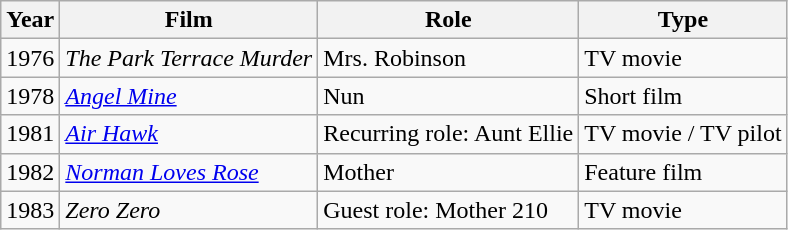<table class="wikitable sortable">
<tr>
<th>Year</th>
<th>Film</th>
<th>Role</th>
<th class="unsortable">Type</th>
</tr>
<tr>
<td>1976</td>
<td><em>The Park Terrace Murder</em></td>
<td>Mrs. Robinson</td>
<td>TV movie</td>
</tr>
<tr>
<td>1978</td>
<td><em><a href='#'>Angel Mine</a></em></td>
<td>Nun</td>
<td>Short film</td>
</tr>
<tr>
<td>1981</td>
<td><em><a href='#'>Air Hawk</a></em></td>
<td>Recurring role: Aunt Ellie</td>
<td>TV movie / TV pilot</td>
</tr>
<tr>
<td>1982</td>
<td><em><a href='#'>Norman Loves Rose</a></em></td>
<td>Mother</td>
<td>Feature film</td>
</tr>
<tr>
<td>1983</td>
<td><em>Zero Zero</em></td>
<td>Guest role: Mother 210</td>
<td>TV movie</td>
</tr>
</table>
